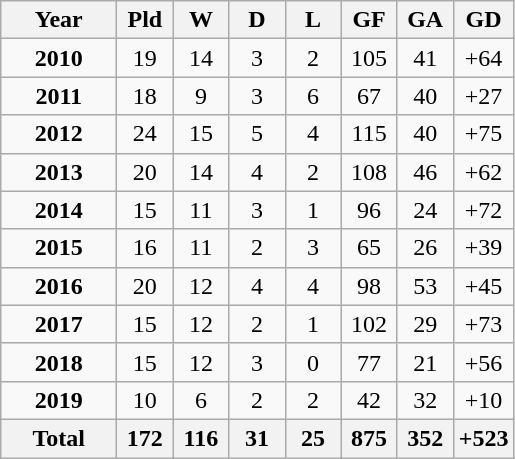<table class="wikitable" style="text-align: center;">
<tr>
<th width=70>Year</th>
<th width=30>Pld</th>
<th width=30>W</th>
<th width=30>D</th>
<th width=30>L</th>
<th width=30>GF</th>
<th width=30>GA</th>
<th width=30>GD</th>
</tr>
<tr>
<td><strong>2010</strong></td>
<td>19</td>
<td>14</td>
<td>3</td>
<td>2</td>
<td>105</td>
<td>41</td>
<td>+64</td>
</tr>
<tr>
<td><strong>2011</strong></td>
<td>18</td>
<td>9</td>
<td>3</td>
<td>6</td>
<td>67</td>
<td>40</td>
<td>+27</td>
</tr>
<tr>
<td><strong>2012</strong></td>
<td>24</td>
<td>15</td>
<td>5</td>
<td>4</td>
<td>115</td>
<td>40</td>
<td>+75</td>
</tr>
<tr>
<td><strong>2013</strong></td>
<td>20</td>
<td>14</td>
<td>4</td>
<td>2</td>
<td>108</td>
<td>46</td>
<td>+62</td>
</tr>
<tr>
<td><strong>2014</strong></td>
<td>15</td>
<td>11</td>
<td>3</td>
<td>1</td>
<td>96</td>
<td>24</td>
<td>+72</td>
</tr>
<tr>
<td><strong>2015</strong></td>
<td>16</td>
<td>11</td>
<td>2</td>
<td>3</td>
<td>65</td>
<td>26</td>
<td>+39</td>
</tr>
<tr>
<td><strong>2016</strong></td>
<td>20</td>
<td>12</td>
<td>4</td>
<td>4</td>
<td>98</td>
<td>53</td>
<td>+45</td>
</tr>
<tr>
<td><strong>2017</strong></td>
<td>15</td>
<td>12</td>
<td>2</td>
<td>1</td>
<td>102</td>
<td>29</td>
<td>+73</td>
</tr>
<tr>
<td><strong>2018</strong></td>
<td>15</td>
<td>12</td>
<td>3</td>
<td>0</td>
<td>77</td>
<td>21</td>
<td>+56</td>
</tr>
<tr>
<td><strong>2019</strong></td>
<td>10</td>
<td>6</td>
<td>2</td>
<td>2</td>
<td>42</td>
<td>32</td>
<td>+10</td>
</tr>
<tr>
<th>Total</th>
<th>172</th>
<th>116</th>
<th>31</th>
<th>25</th>
<th>875</th>
<th>352</th>
<th>+523</th>
</tr>
</table>
